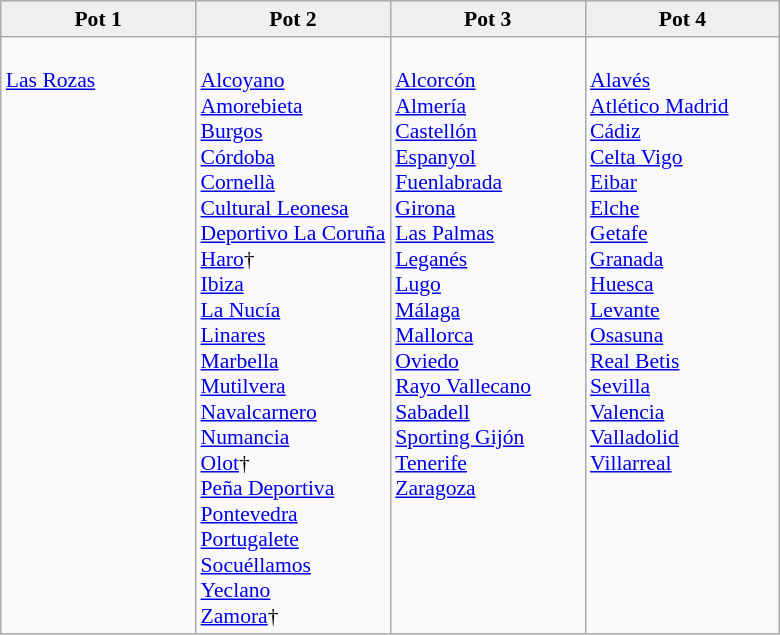<table class="wikitable" style="font-size:90%">
<tr bgcolor=#efefef align=center>
<td width=25%><strong>Pot 1</strong><br></td>
<td width="25%"><strong>Pot 2</strong><br></td>
<td width=25%><strong>Pot 3</strong><br></td>
<td width=25%><strong>Pot 4</strong><br></td>
</tr>
<tr valign=top>
<td><br><a href='#'>Las Rozas</a></td>
<td><br><a href='#'>Alcoyano</a><br>
<a href='#'>Amorebieta</a><br>
<a href='#'>Burgos</a><br>
<a href='#'>Córdoba</a><br>
<a href='#'>Cornellà</a><br>
<a href='#'>Cultural Leonesa</a><br>
<a href='#'>Deportivo La Coruña</a><br>
<a href='#'>Haro</a>†<br>
<a href='#'>Ibiza</a><br>
<a href='#'>La Nucía</a><br>
<a href='#'>Linares</a><br>
<a href='#'>Marbella</a><br>
<a href='#'>Mutilvera</a><br>
<a href='#'>Navalcarnero</a><br>
<a href='#'>Numancia</a><br>
<a href='#'>Olot</a>†<br>
<a href='#'>Peña Deportiva</a><br>
<a href='#'>Pontevedra</a><br>
<a href='#'>Portugalete</a><br>
<a href='#'>Socuéllamos</a><br>
<a href='#'>Yeclano</a><br>
<a href='#'>Zamora</a>†</td>
<td><br><a href='#'>Alcorcón</a><br>
<a href='#'>Almería</a><br>
<a href='#'>Castellón</a><br>
<a href='#'>Espanyol</a><br>
<a href='#'>Fuenlabrada</a><br>
<a href='#'>Girona</a><br>
<a href='#'>Las Palmas</a><br>
<a href='#'>Leganés</a><br>
<a href='#'>Lugo</a><br>
<a href='#'>Málaga</a><br>
<a href='#'>Mallorca</a><br>
<a href='#'>Oviedo</a><br>
<a href='#'>Rayo Vallecano</a><br>
<a href='#'>Sabadell</a><br>
<a href='#'>Sporting Gijón</a><br>
<a href='#'>Tenerife</a><br>
<a href='#'>Zaragoza</a></td>
<td><br><a href='#'>Alavés</a><br>
<a href='#'>Atlético Madrid</a><br>
<a href='#'>Cádiz</a><br>
<a href='#'>Celta Vigo</a><br>
<a href='#'>Eibar</a><br>
<a href='#'>Elche</a><br>
<a href='#'>Getafe</a><br>
<a href='#'>Granada</a><br>
<a href='#'>Huesca</a><br>
<a href='#'>Levante</a><br>
<a href='#'>Osasuna</a><br>
<a href='#'>Real Betis</a><br>
<a href='#'>Sevilla</a><br>
<a href='#'>Valencia</a><br>
<a href='#'>Valladolid</a><br>
<a href='#'>Villarreal</a></td>
</tr>
</table>
